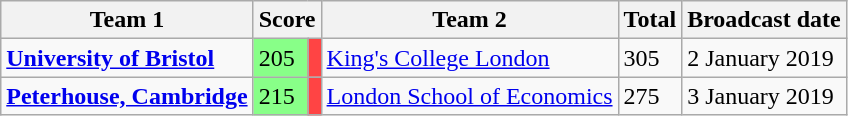<table class="wikitable">
<tr>
<th>Team 1</th>
<th colspan=2>Score</th>
<th>Team 2</th>
<th>Total</th>
<th>Broadcast date</th>
</tr>
<tr>
<td><strong><a href='#'>University of Bristol</a></strong></td>
<td style="background:#88ff88">205</td>
<td style="background:#f44;"></td>
<td><a href='#'>King's College London</a></td>
<td>305</td>
<td>2 January 2019</td>
</tr>
<tr>
<td><strong><a href='#'>Peterhouse, Cambridge</a></strong></td>
<td style="background:#88ff88">215</td>
<td style="background:#f44;"></td>
<td><a href='#'>London School of Economics</a></td>
<td>275</td>
<td>3 January 2019</td>
</tr>
</table>
